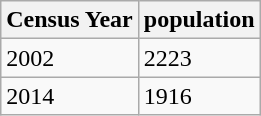<table class="wikitable">
<tr>
<th>Census Year</th>
<th>population</th>
</tr>
<tr>
<td>2002</td>
<td>2223</td>
</tr>
<tr>
<td>2014</td>
<td>1916 </td>
</tr>
</table>
